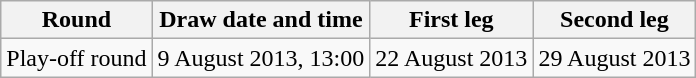<table class="wikitable" style="text-align:center">
<tr>
<th>Round</th>
<th>Draw date and time</th>
<th>First leg</th>
<th>Second leg</th>
</tr>
<tr>
<td>Play-off round</td>
<td>9 August 2013, 13:00</td>
<td>22 August 2013</td>
<td>29 August 2013</td>
</tr>
</table>
